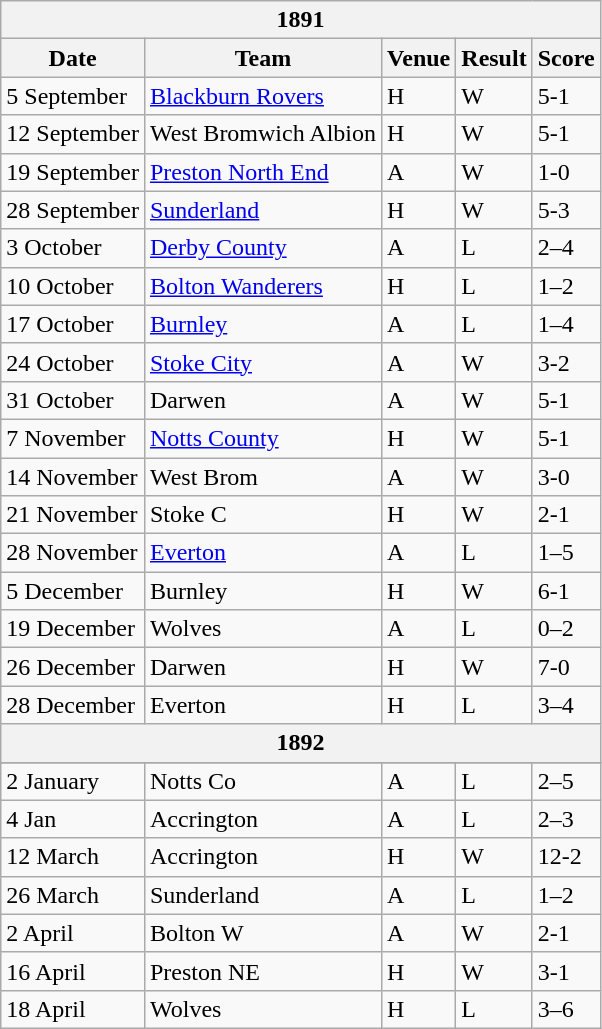<table class="wikitable">
<tr>
<th colspan="5">1891</th>
</tr>
<tr>
<th>Date</th>
<th>Team</th>
<th>Venue</th>
<th>Result</th>
<th>Score</th>
</tr>
<tr>
<td>5 September</td>
<td><a href='#'>Blackburn Rovers</a></td>
<td>H</td>
<td>W</td>
<td>5-1</td>
</tr>
<tr>
<td>12 September</td>
<td>West Bromwich Albion</td>
<td>H</td>
<td>W</td>
<td>5-1</td>
</tr>
<tr>
<td>19 September</td>
<td><a href='#'>Preston North End</a></td>
<td>A</td>
<td>W</td>
<td>1-0</td>
</tr>
<tr>
<td>28 September</td>
<td><a href='#'>Sunderland</a></td>
<td>H</td>
<td>W</td>
<td>5-3</td>
</tr>
<tr>
<td>3 October</td>
<td><a href='#'>Derby County</a></td>
<td>A</td>
<td>L</td>
<td>2–4</td>
</tr>
<tr>
<td>10 October</td>
<td><a href='#'>Bolton Wanderers</a></td>
<td>H</td>
<td>L</td>
<td>1–2</td>
</tr>
<tr>
<td>17 October</td>
<td><a href='#'>Burnley</a></td>
<td>A</td>
<td>L</td>
<td>1–4</td>
</tr>
<tr>
<td>24 October</td>
<td><a href='#'>Stoke City</a></td>
<td>A</td>
<td>W</td>
<td>3-2</td>
</tr>
<tr>
<td>31 October</td>
<td>Darwen</td>
<td>A</td>
<td>W</td>
<td>5-1</td>
</tr>
<tr>
<td>7 November</td>
<td><a href='#'>Notts County</a></td>
<td>H</td>
<td>W</td>
<td>5-1</td>
</tr>
<tr>
<td>14 November</td>
<td>West Brom</td>
<td>A</td>
<td>W</td>
<td>3-0</td>
</tr>
<tr>
<td>21 November</td>
<td>Stoke C</td>
<td>H</td>
<td>W</td>
<td>2-1</td>
</tr>
<tr>
<td>28 November</td>
<td><a href='#'>Everton</a></td>
<td>A</td>
<td>L</td>
<td>1–5</td>
</tr>
<tr>
<td>5 December</td>
<td>Burnley</td>
<td>H</td>
<td>W</td>
<td>6-1</td>
</tr>
<tr>
<td>19 December</td>
<td>Wolves</td>
<td>A</td>
<td>L</td>
<td>0–2</td>
</tr>
<tr>
<td>26 December</td>
<td>Darwen</td>
<td>H</td>
<td>W</td>
<td>7-0</td>
</tr>
<tr>
<td>28 December</td>
<td>Everton</td>
<td>H</td>
<td>L</td>
<td>3–4</td>
</tr>
<tr>
<th colspan="5">1892</th>
</tr>
<tr>
</tr>
<tr>
<td>2 January</td>
<td>Notts Co</td>
<td>A</td>
<td>L</td>
<td>2–5</td>
</tr>
<tr>
<td>4 Jan</td>
<td>Accrington</td>
<td>A</td>
<td>L</td>
<td>2–3</td>
</tr>
<tr>
<td>12 March</td>
<td>Accrington</td>
<td>H</td>
<td>W</td>
<td>12-2</td>
</tr>
<tr>
<td>26 March</td>
<td>Sunderland</td>
<td>A</td>
<td>L</td>
<td>1–2</td>
</tr>
<tr>
<td>2 April</td>
<td>Bolton W</td>
<td>A</td>
<td>W</td>
<td>2-1</td>
</tr>
<tr>
<td>16 April</td>
<td>Preston NE</td>
<td>H</td>
<td>W</td>
<td>3-1</td>
</tr>
<tr>
<td>18 April</td>
<td>Wolves</td>
<td>H</td>
<td>L</td>
<td>3–6</td>
</tr>
</table>
